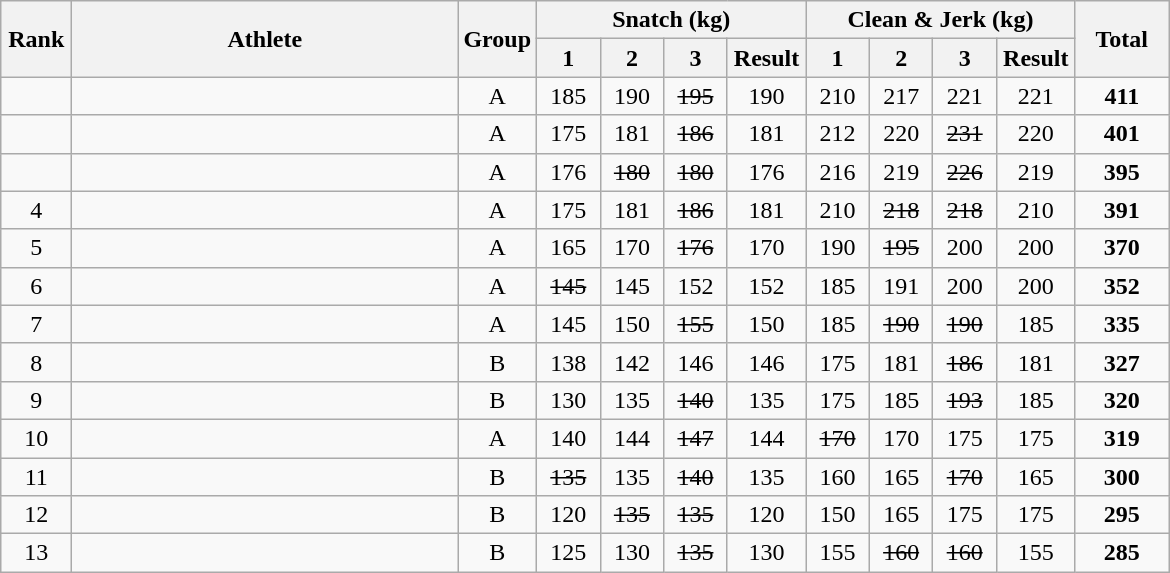<table class = "wikitable" style="text-align:center;">
<tr>
<th rowspan=2 width=40>Rank</th>
<th rowspan=2 width=250>Athlete</th>
<th rowspan=2 width=40>Group</th>
<th colspan=4>Snatch (kg)</th>
<th colspan=4>Clean & Jerk (kg)</th>
<th rowspan=2 width=55>Total</th>
</tr>
<tr>
<th width=35>1</th>
<th width=35>2</th>
<th width=35>3</th>
<th width=45>Result</th>
<th width=35>1</th>
<th width=35>2</th>
<th width=35>3</th>
<th width=45>Result</th>
</tr>
<tr>
<td></td>
<td align=left></td>
<td>A</td>
<td>185</td>
<td>190</td>
<td><s>195</s></td>
<td>190</td>
<td>210</td>
<td>217</td>
<td>221</td>
<td>221</td>
<td><strong>411</strong></td>
</tr>
<tr>
<td></td>
<td align=left></td>
<td>A</td>
<td>175</td>
<td>181</td>
<td><s>186</s></td>
<td>181</td>
<td>212</td>
<td>220</td>
<td><s>231</s></td>
<td>220</td>
<td><strong>401</strong></td>
</tr>
<tr>
<td></td>
<td align=left></td>
<td>A</td>
<td>176</td>
<td><s>180</s></td>
<td><s>180</s></td>
<td>176</td>
<td>216</td>
<td>219</td>
<td><s>226</s></td>
<td>219</td>
<td><strong>395</strong></td>
</tr>
<tr>
<td>4</td>
<td align=left></td>
<td>A</td>
<td>175</td>
<td>181</td>
<td><s>186</s></td>
<td>181</td>
<td>210</td>
<td><s>218</s></td>
<td><s>218</s></td>
<td>210</td>
<td><strong>391</strong></td>
</tr>
<tr>
<td>5</td>
<td align=left></td>
<td>A</td>
<td>165</td>
<td>170</td>
<td><s>176</s></td>
<td>170</td>
<td>190</td>
<td><s>195</s></td>
<td>200</td>
<td>200</td>
<td><strong>370</strong></td>
</tr>
<tr>
<td>6</td>
<td align=left></td>
<td>A</td>
<td><s>145</s></td>
<td>145</td>
<td>152</td>
<td>152</td>
<td>185</td>
<td>191</td>
<td>200</td>
<td>200</td>
<td><strong>352</strong></td>
</tr>
<tr>
<td>7</td>
<td align=left></td>
<td>A</td>
<td>145</td>
<td>150</td>
<td><s>155</s></td>
<td>150</td>
<td>185</td>
<td><s>190</s></td>
<td><s>190</s></td>
<td>185</td>
<td><strong>335</strong></td>
</tr>
<tr>
<td>8</td>
<td align=left></td>
<td>B</td>
<td>138</td>
<td>142</td>
<td>146</td>
<td>146</td>
<td>175</td>
<td>181</td>
<td><s>186</s></td>
<td>181</td>
<td><strong>327</strong></td>
</tr>
<tr>
<td>9</td>
<td align=left></td>
<td>B</td>
<td>130</td>
<td>135</td>
<td><s>140</s></td>
<td>135</td>
<td>175</td>
<td>185</td>
<td><s>193</s></td>
<td>185</td>
<td><strong>320</strong></td>
</tr>
<tr>
<td>10</td>
<td align=left></td>
<td>A</td>
<td>140</td>
<td>144</td>
<td><s>147</s></td>
<td>144</td>
<td><s>170</s></td>
<td>170</td>
<td>175</td>
<td>175</td>
<td><strong>319</strong></td>
</tr>
<tr>
<td>11</td>
<td align=left></td>
<td>B</td>
<td><s>135</s></td>
<td>135</td>
<td><s>140</s></td>
<td>135</td>
<td>160</td>
<td>165</td>
<td><s>170</s></td>
<td>165</td>
<td><strong>300</strong></td>
</tr>
<tr>
<td>12</td>
<td align=left></td>
<td>B</td>
<td>120</td>
<td><s>135</s></td>
<td><s>135</s></td>
<td>120</td>
<td>150</td>
<td>165</td>
<td>175</td>
<td>175</td>
<td><strong>295</strong></td>
</tr>
<tr>
<td>13</td>
<td align=left></td>
<td>B</td>
<td>125</td>
<td>130</td>
<td><s>135</s></td>
<td>130</td>
<td>155</td>
<td><s>160</s></td>
<td><s>160</s></td>
<td>155</td>
<td><strong>285</strong></td>
</tr>
</table>
